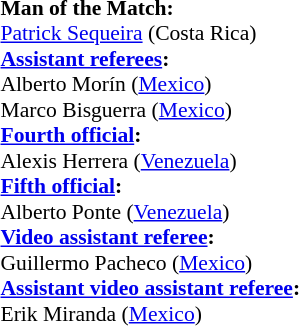<table width=50% style="font-size:90%">
<tr>
<td><br><strong>Man of the Match:</strong>
<br><a href='#'>Patrick Sequeira</a> (Costa Rica)<br><strong><a href='#'>Assistant referees</a>:</strong>
<br>Alberto Morín (<a href='#'>Mexico</a>)
<br>Marco Bisguerra (<a href='#'>Mexico</a>)
<br><strong><a href='#'>Fourth official</a>:</strong>
<br>Alexis Herrera (<a href='#'>Venezuela</a>)
<br><strong><a href='#'>Fifth official</a>:</strong>
<br>Alberto Ponte (<a href='#'>Venezuela</a>)
<br><strong><a href='#'>Video assistant referee</a>:</strong>
<br>Guillermo Pacheco (<a href='#'>Mexico</a>)
<br><strong><a href='#'>Assistant video assistant referee</a>:</strong>
<br>Erik Miranda (<a href='#'>Mexico</a>)</td>
</tr>
</table>
